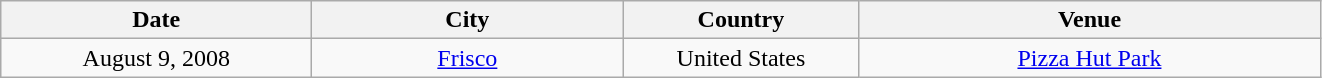<table class="wikitable" style="text-align:center;">
<tr>
<th style="width:200px;">Date</th>
<th style="width:200px;">City</th>
<th style="width:150px;">Country</th>
<th style="width:300px;">Venue</th>
</tr>
<tr>
<td>August 9, 2008</td>
<td><a href='#'>Frisco</a></td>
<td>United States</td>
<td><a href='#'>Pizza Hut Park</a></td>
</tr>
</table>
